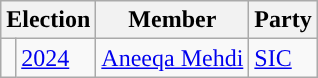<table class="wikitable">
<tr>
<th colspan="2">Election</th>
<th>Member</th>
<th>Party</th>
</tr>
<tr>
<td style="background-color: "></td>
<td><a href='#'>2024</a></td>
<td><a href='#'>Aneeqa Mehdi</a></td>
<td><a href='#'>SIC</a></td>
</tr>
</table>
